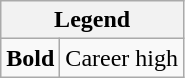<table class="wikitable">
<tr>
<th colspan="2">Legend</th>
</tr>
<tr>
<td><strong>Bold</strong></td>
<td>Career high</td>
</tr>
</table>
